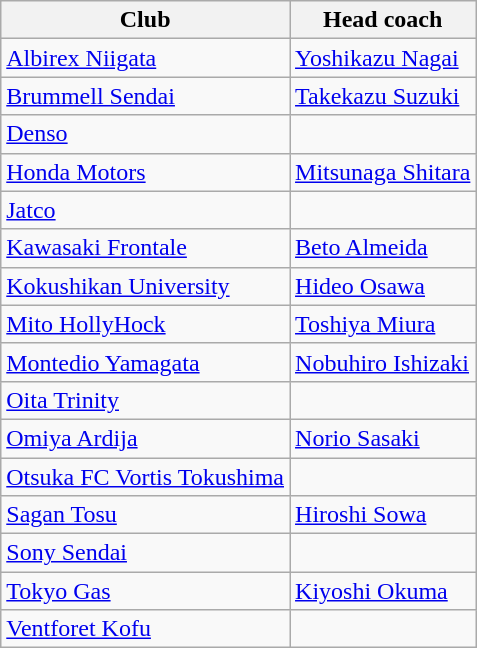<table class="wikitable sortable" style="text-align: left;">
<tr>
<th>Club</th>
<th>Head coach</th>
</tr>
<tr>
<td><a href='#'>Albirex Niigata</a></td>
<td> <a href='#'>Yoshikazu Nagai</a></td>
</tr>
<tr>
<td><a href='#'>Brummell Sendai</a></td>
<td> <a href='#'>Takekazu Suzuki</a></td>
</tr>
<tr>
<td><a href='#'>Denso</a></td>
<td></td>
</tr>
<tr>
<td><a href='#'>Honda Motors</a></td>
<td> <a href='#'>Mitsunaga Shitara</a></td>
</tr>
<tr>
<td><a href='#'>Jatco</a></td>
<td></td>
</tr>
<tr>
<td><a href='#'>Kawasaki Frontale</a></td>
<td> <a href='#'>Beto Almeida</a></td>
</tr>
<tr>
<td><a href='#'>Kokushikan University</a></td>
<td> <a href='#'>Hideo Osawa</a></td>
</tr>
<tr>
<td><a href='#'>Mito HollyHock</a></td>
<td> <a href='#'>Toshiya Miura</a></td>
</tr>
<tr>
<td><a href='#'>Montedio Yamagata</a></td>
<td> <a href='#'>Nobuhiro Ishizaki</a></td>
</tr>
<tr>
<td><a href='#'>Oita Trinity</a></td>
<td></td>
</tr>
<tr>
<td><a href='#'>Omiya Ardija</a></td>
<td> <a href='#'>Norio Sasaki</a></td>
</tr>
<tr>
<td><a href='#'>Otsuka FC Vortis Tokushima</a></td>
<td></td>
</tr>
<tr>
<td><a href='#'>Sagan Tosu</a></td>
<td> <a href='#'>Hiroshi Sowa</a></td>
</tr>
<tr>
<td><a href='#'>Sony Sendai</a></td>
<td></td>
</tr>
<tr>
<td><a href='#'>Tokyo Gas</a></td>
<td> <a href='#'>Kiyoshi Okuma</a></td>
</tr>
<tr>
<td><a href='#'>Ventforet Kofu</a></td>
<td></td>
</tr>
</table>
